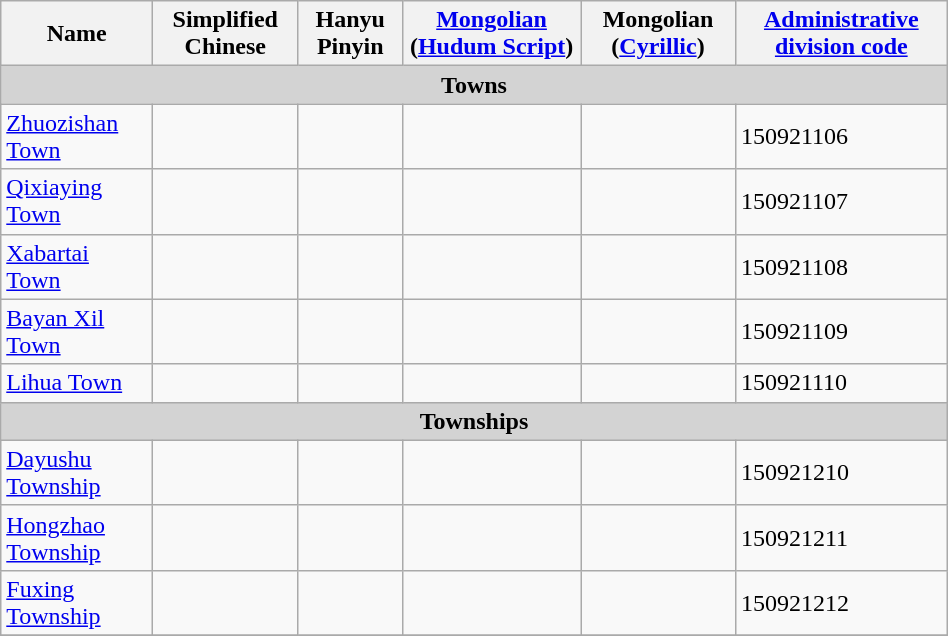<table class="wikitable" align="center" style="width:50%; border="1">
<tr>
<th>Name</th>
<th>Simplified Chinese</th>
<th>Hanyu Pinyin</th>
<th><a href='#'>Mongolian</a> (<a href='#'>Hudum Script</a>)</th>
<th>Mongolian (<a href='#'>Cyrillic</a>)</th>
<th><a href='#'>Administrative division code</a></th>
</tr>
<tr>
<td colspan="6"  style="text-align:center; background:#d3d3d3;"><strong>Towns</strong></td>
</tr>
<tr --------->
<td><a href='#'>Zhuozishan Town</a></td>
<td></td>
<td></td>
<td></td>
<td></td>
<td>150921106</td>
</tr>
<tr>
<td><a href='#'>Qixiaying Town</a></td>
<td></td>
<td></td>
<td></td>
<td></td>
<td>150921107</td>
</tr>
<tr>
<td><a href='#'>Xabartai Town</a></td>
<td></td>
<td></td>
<td></td>
<td></td>
<td>150921108</td>
</tr>
<tr>
<td><a href='#'>Bayan Xil Town</a></td>
<td></td>
<td></td>
<td></td>
<td></td>
<td>150921109</td>
</tr>
<tr>
<td><a href='#'>Lihua Town</a></td>
<td></td>
<td></td>
<td></td>
<td></td>
<td>150921110</td>
</tr>
<tr>
<td colspan="6"  style="text-align:center; background:#d3d3d3;"><strong>Townships</strong></td>
</tr>
<tr --------->
<td><a href='#'>Dayushu Township</a></td>
<td></td>
<td></td>
<td></td>
<td></td>
<td>150921210</td>
</tr>
<tr>
<td><a href='#'>Hongzhao Township</a></td>
<td></td>
<td></td>
<td></td>
<td></td>
<td>150921211</td>
</tr>
<tr>
<td><a href='#'>Fuxing Township</a></td>
<td></td>
<td></td>
<td></td>
<td></td>
<td>150921212</td>
</tr>
<tr>
</tr>
</table>
